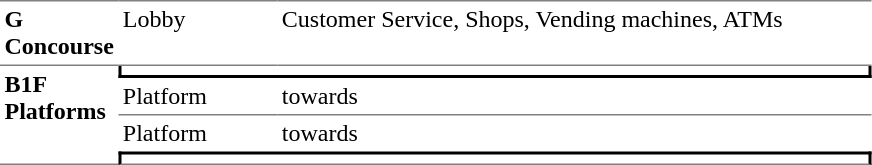<table border=0 cellspacing=0 cellpadding=3>
<tr>
<td style="border-bottom:solid 1px gray; border-top:solid 1px gray;" valign=top width=50><strong>G<br>Concourse</strong></td>
<td style="border-bottom:solid 1px gray; border-top:solid 1px gray;" valign=top width=100>Lobby</td>
<td style="border-bottom:solid 1px gray; border-top:solid 1px gray;" valign=top width=390>Customer Service, Shops, Vending machines, ATMs</td>
</tr>
<tr>
<td style="border-bottom:solid 1px gray;" rowspan="4" valign=top><strong>B1F<br>Platforms</strong></td>
<td style="border-right:solid 2px black;border-left:solid 2px black;border-bottom:solid 2px black;text-align:center;" colspan=2></td>
</tr>
<tr>
<td style="border-bottom:solid 1px gray;">Platform</td>
<td style="border-bottom:solid 1px gray;">  towards  </td>
</tr>
<tr>
<td>Platform</td>
<td>  towards   </td>
</tr>
<tr>
<td style="border-bottom:solid 1px gray;border-right:solid 2px black;border-left:solid 2px black;border-top:solid 2px black;text-align:center;" colspan=2></td>
</tr>
</table>
